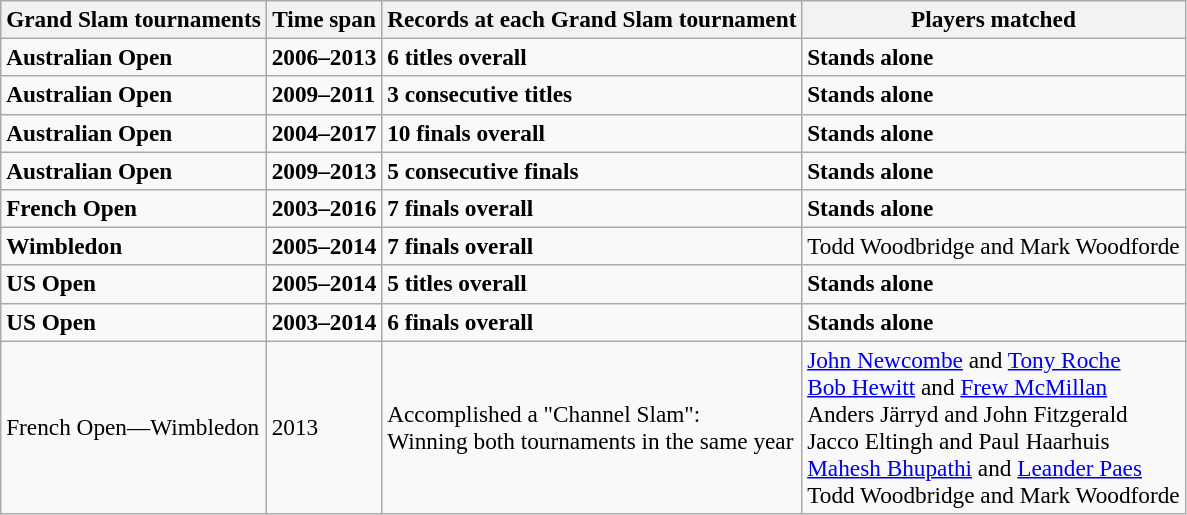<table class="wikitable collapsible collapsed" style=font-size:97%>
<tr>
<th>Grand Slam tournaments</th>
<th>Time span</th>
<th>Records at each Grand Slam tournament</th>
<th>Players matched</th>
</tr>
<tr>
<td><strong>Australian Open</strong></td>
<td><strong>2006–2013</strong></td>
<td><strong>6 titles overall</strong></td>
<td><strong>Stands alone</strong></td>
</tr>
<tr>
<td><strong>Australian Open</strong></td>
<td><strong>2009–2011</strong></td>
<td><strong>3 consecutive titles</strong></td>
<td><strong>Stands alone</strong></td>
</tr>
<tr>
<td><strong>Australian Open</strong></td>
<td><strong>2004–2017</strong></td>
<td><strong>10 finals overall</strong></td>
<td><strong>Stands alone</strong></td>
</tr>
<tr>
<td><strong>Australian Open</strong></td>
<td><strong>2009–2013</strong></td>
<td><strong>5 consecutive finals</strong></td>
<td><strong>Stands alone</strong></td>
</tr>
<tr>
<td><strong>French Open</strong></td>
<td><strong>2003–2016</strong></td>
<td><strong>7 finals overall</strong></td>
<td><strong>Stands alone</strong></td>
</tr>
<tr>
<td><strong>Wimbledon</strong></td>
<td><strong>2005–2014</strong></td>
<td><strong>7 finals overall</strong></td>
<td>Todd Woodbridge and Mark Woodforde</td>
</tr>
<tr>
<td><strong>US Open</strong></td>
<td><strong>2005–2014</strong></td>
<td><strong>5 titles overall</strong></td>
<td><strong>Stands alone</strong></td>
</tr>
<tr>
<td><strong>US Open</strong></td>
<td><strong>2003–2014</strong></td>
<td><strong>6 finals overall</strong></td>
<td><strong>Stands alone</strong></td>
</tr>
<tr>
<td>French Open—Wimbledon</td>
<td>2013</td>
<td>Accomplished a "Channel Slam":<br>Winning both tournaments in the same year</td>
<td><a href='#'>John Newcombe</a> and <a href='#'>Tony Roche</a><br><a href='#'>Bob Hewitt</a> and <a href='#'>Frew McMillan</a><br>Anders Järryd and John Fitzgerald<br>Jacco Eltingh and Paul Haarhuis<br><a href='#'>Mahesh Bhupathi</a> and <a href='#'>Leander Paes</a><br>Todd Woodbridge and Mark Woodforde</td>
</tr>
</table>
